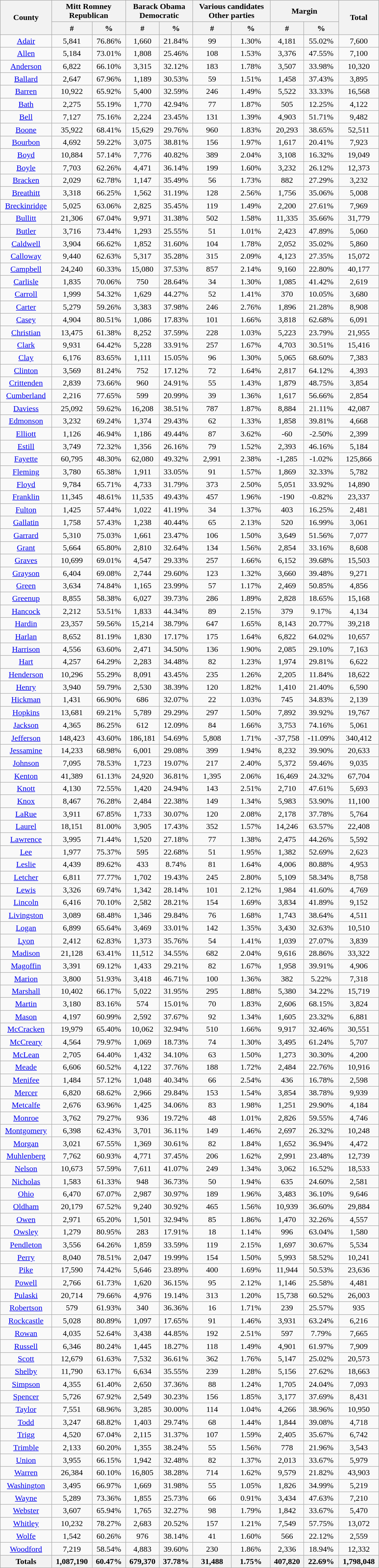<table width="60%" class="wikitable sortable">
<tr>
<th rowspan="2">County</th>
<th colspan="2">Mitt Romney<br>Republican</th>
<th colspan="2">Barack Obama<br>Democratic</th>
<th colspan="2">Various candidates<br>Other parties</th>
<th colspan="2">Margin</th>
<th rowspan="2">Total</th>
</tr>
<tr>
<th style="text-align:center;" data-sort-type="number">#</th>
<th style="text-align:center;" data-sort-type="number">%</th>
<th style="text-align:center;" data-sort-type="number">#</th>
<th style="text-align:center;" data-sort-type="number">%</th>
<th style="text-align:center;" data-sort-type="number">#</th>
<th style="text-align:center;" data-sort-type="number">%</th>
<th style="text-align:center;" data-sort-type="number">#</th>
<th style="text-align:center;" data-sort-type="number">%</th>
</tr>
<tr style="text-align:center;">
<td><a href='#'>Adair</a></td>
<td>5,841</td>
<td>76.86%</td>
<td>1,660</td>
<td>21.84%</td>
<td>99</td>
<td>1.30%</td>
<td>4,181</td>
<td>55.02%</td>
<td>7,600</td>
</tr>
<tr style="text-align:center;">
<td><a href='#'>Allen</a></td>
<td>5,184</td>
<td>73.01%</td>
<td>1,808</td>
<td>25.46%</td>
<td>108</td>
<td>1.53%</td>
<td>3,376</td>
<td>47.55%</td>
<td>7,100</td>
</tr>
<tr style="text-align:center;">
<td><a href='#'>Anderson</a></td>
<td>6,822</td>
<td>66.10%</td>
<td>3,315</td>
<td>32.12%</td>
<td>183</td>
<td>1.78%</td>
<td>3,507</td>
<td>33.98%</td>
<td>10,320</td>
</tr>
<tr style="text-align:center;">
<td><a href='#'>Ballard</a></td>
<td>2,647</td>
<td>67.96%</td>
<td>1,189</td>
<td>30.53%</td>
<td>59</td>
<td>1.51%</td>
<td>1,458</td>
<td>37.43%</td>
<td>3,895</td>
</tr>
<tr style="text-align:center;">
<td><a href='#'>Barren</a></td>
<td>10,922</td>
<td>65.92%</td>
<td>5,400</td>
<td>32.59%</td>
<td>246</td>
<td>1.49%</td>
<td>5,522</td>
<td>33.33%</td>
<td>16,568</td>
</tr>
<tr style="text-align:center;">
<td><a href='#'>Bath</a></td>
<td>2,275</td>
<td>55.19%</td>
<td>1,770</td>
<td>42.94%</td>
<td>77</td>
<td>1.87%</td>
<td>505</td>
<td>12.25%</td>
<td>4,122</td>
</tr>
<tr style="text-align:center;">
<td><a href='#'>Bell</a></td>
<td>7,127</td>
<td>75.16%</td>
<td>2,224</td>
<td>23.45%</td>
<td>131</td>
<td>1.39%</td>
<td>4,903</td>
<td>51.71%</td>
<td>9,482</td>
</tr>
<tr style="text-align:center;">
<td><a href='#'>Boone</a></td>
<td>35,922</td>
<td>68.41%</td>
<td>15,629</td>
<td>29.76%</td>
<td>960</td>
<td>1.83%</td>
<td>20,293</td>
<td>38.65%</td>
<td>52,511</td>
</tr>
<tr style="text-align:center;">
<td><a href='#'>Bourbon</a></td>
<td>4,692</td>
<td>59.22%</td>
<td>3,075</td>
<td>38.81%</td>
<td>156</td>
<td>1.97%</td>
<td>1,617</td>
<td>20.41%</td>
<td>7,923</td>
</tr>
<tr style="text-align:center;">
<td><a href='#'>Boyd</a></td>
<td>10,884</td>
<td>57.14%</td>
<td>7,776</td>
<td>40.82%</td>
<td>389</td>
<td>2.04%</td>
<td>3,108</td>
<td>16.32%</td>
<td>19,049</td>
</tr>
<tr style="text-align:center;">
<td><a href='#'>Boyle</a></td>
<td>7,703</td>
<td>62.26%</td>
<td>4,471</td>
<td>36.14%</td>
<td>199</td>
<td>1.60%</td>
<td>3,232</td>
<td>26.12%</td>
<td>12,373</td>
</tr>
<tr style="text-align:center;">
<td><a href='#'>Bracken</a></td>
<td>2,029</td>
<td>62.78%</td>
<td>1,147</td>
<td>35.49%</td>
<td>56</td>
<td>1.73%</td>
<td>882</td>
<td>27.29%</td>
<td>3,232</td>
</tr>
<tr style="text-align:center;">
<td><a href='#'>Breathitt</a></td>
<td>3,318</td>
<td>66.25%</td>
<td>1,562</td>
<td>31.19%</td>
<td>128</td>
<td>2.56%</td>
<td>1,756</td>
<td>35.06%</td>
<td>5,008</td>
</tr>
<tr style="text-align:center;">
<td><a href='#'>Breckinridge</a></td>
<td>5,025</td>
<td>63.06%</td>
<td>2,825</td>
<td>35.45%</td>
<td>119</td>
<td>1.49%</td>
<td>2,200</td>
<td>27.61%</td>
<td>7,969</td>
</tr>
<tr style="text-align:center;">
<td><a href='#'>Bullitt</a></td>
<td>21,306</td>
<td>67.04%</td>
<td>9,971</td>
<td>31.38%</td>
<td>502</td>
<td>1.58%</td>
<td>11,335</td>
<td>35.66%</td>
<td>31,779</td>
</tr>
<tr style="text-align:center;">
<td><a href='#'>Butler</a></td>
<td>3,716</td>
<td>73.44%</td>
<td>1,293</td>
<td>25.55%</td>
<td>51</td>
<td>1.01%</td>
<td>2,423</td>
<td>47.89%</td>
<td>5,060</td>
</tr>
<tr style="text-align:center;">
<td><a href='#'>Caldwell</a></td>
<td>3,904</td>
<td>66.62%</td>
<td>1,852</td>
<td>31.60%</td>
<td>104</td>
<td>1.78%</td>
<td>2,052</td>
<td>35.02%</td>
<td>5,860</td>
</tr>
<tr style="text-align:center;">
<td><a href='#'>Calloway</a></td>
<td>9,440</td>
<td>62.63%</td>
<td>5,317</td>
<td>35.28%</td>
<td>315</td>
<td>2.09%</td>
<td>4,123</td>
<td>27.35%</td>
<td>15,072</td>
</tr>
<tr style="text-align:center;">
<td><a href='#'>Campbell</a></td>
<td>24,240</td>
<td>60.33%</td>
<td>15,080</td>
<td>37.53%</td>
<td>857</td>
<td>2.14%</td>
<td>9,160</td>
<td>22.80%</td>
<td>40,177</td>
</tr>
<tr style="text-align:center;">
<td><a href='#'>Carlisle</a></td>
<td>1,835</td>
<td>70.06%</td>
<td>750</td>
<td>28.64%</td>
<td>34</td>
<td>1.30%</td>
<td>1,085</td>
<td>41.42%</td>
<td>2,619</td>
</tr>
<tr style="text-align:center;">
<td><a href='#'>Carroll</a></td>
<td>1,999</td>
<td>54.32%</td>
<td>1,629</td>
<td>44.27%</td>
<td>52</td>
<td>1.41%</td>
<td>370</td>
<td>10.05%</td>
<td>3,680</td>
</tr>
<tr style="text-align:center;">
<td><a href='#'>Carter</a></td>
<td>5,279</td>
<td>59.26%</td>
<td>3,383</td>
<td>37.98%</td>
<td>246</td>
<td>2.76%</td>
<td>1,896</td>
<td>21.28%</td>
<td>8,908</td>
</tr>
<tr style="text-align:center;">
<td><a href='#'>Casey</a></td>
<td>4,904</td>
<td>80.51%</td>
<td>1,086</td>
<td>17.83%</td>
<td>101</td>
<td>1.66%</td>
<td>3,818</td>
<td>62.68%</td>
<td>6,091</td>
</tr>
<tr style="text-align:center;">
<td><a href='#'>Christian</a></td>
<td>13,475</td>
<td>61.38%</td>
<td>8,252</td>
<td>37.59%</td>
<td>228</td>
<td>1.03%</td>
<td>5,223</td>
<td>23.79%</td>
<td>21,955</td>
</tr>
<tr style="text-align:center;">
<td><a href='#'>Clark</a></td>
<td>9,931</td>
<td>64.42%</td>
<td>5,228</td>
<td>33.91%</td>
<td>257</td>
<td>1.67%</td>
<td>4,703</td>
<td>30.51%</td>
<td>15,416</td>
</tr>
<tr style="text-align:center;">
<td><a href='#'>Clay</a></td>
<td>6,176</td>
<td>83.65%</td>
<td>1,111</td>
<td>15.05%</td>
<td>96</td>
<td>1.30%</td>
<td>5,065</td>
<td>68.60%</td>
<td>7,383</td>
</tr>
<tr style="text-align:center;">
<td><a href='#'>Clinton</a></td>
<td>3,569</td>
<td>81.24%</td>
<td>752</td>
<td>17.12%</td>
<td>72</td>
<td>1.64%</td>
<td>2,817</td>
<td>64.12%</td>
<td>4,393</td>
</tr>
<tr style="text-align:center;">
<td><a href='#'>Crittenden</a></td>
<td>2,839</td>
<td>73.66%</td>
<td>960</td>
<td>24.91%</td>
<td>55</td>
<td>1.43%</td>
<td>1,879</td>
<td>48.75%</td>
<td>3,854</td>
</tr>
<tr style="text-align:center;">
<td><a href='#'>Cumberland</a></td>
<td>2,216</td>
<td>77.65%</td>
<td>599</td>
<td>20.99%</td>
<td>39</td>
<td>1.36%</td>
<td>1,617</td>
<td>56.66%</td>
<td>2,854</td>
</tr>
<tr style="text-align:center;">
<td><a href='#'>Daviess</a></td>
<td>25,092</td>
<td>59.62%</td>
<td>16,208</td>
<td>38.51%</td>
<td>787</td>
<td>1.87%</td>
<td>8,884</td>
<td>21.11%</td>
<td>42,087</td>
</tr>
<tr style="text-align:center;">
<td><a href='#'>Edmonson</a></td>
<td>3,232</td>
<td>69.24%</td>
<td>1,374</td>
<td>29.43%</td>
<td>62</td>
<td>1.33%</td>
<td>1,858</td>
<td>39.81%</td>
<td>4,668</td>
</tr>
<tr style="text-align:center;">
<td><a href='#'>Elliott</a></td>
<td>1,126</td>
<td>46.94%</td>
<td>1,186</td>
<td>49.44%</td>
<td>87</td>
<td>3.62%</td>
<td>-60</td>
<td>-2.50%</td>
<td>2,399</td>
</tr>
<tr style="text-align:center;">
<td><a href='#'>Estill</a></td>
<td>3,749</td>
<td>72.32%</td>
<td>1,356</td>
<td>26.16%</td>
<td>79</td>
<td>1.52%</td>
<td>2,393</td>
<td>46.16%</td>
<td>5,184</td>
</tr>
<tr style="text-align:center;">
<td><a href='#'>Fayette</a></td>
<td>60,795</td>
<td>48.30%</td>
<td>62,080</td>
<td>49.32%</td>
<td>2,991</td>
<td>2.38%</td>
<td>-1,285</td>
<td>-1.02%</td>
<td>125,866</td>
</tr>
<tr style="text-align:center;">
<td><a href='#'>Fleming</a></td>
<td>3,780</td>
<td>65.38%</td>
<td>1,911</td>
<td>33.05%</td>
<td>91</td>
<td>1.57%</td>
<td>1,869</td>
<td>32.33%</td>
<td>5,782</td>
</tr>
<tr style="text-align:center;">
<td><a href='#'>Floyd</a></td>
<td>9,784</td>
<td>65.71%</td>
<td>4,733</td>
<td>31.79%</td>
<td>373</td>
<td>2.50%</td>
<td>5,051</td>
<td>33.92%</td>
<td>14,890</td>
</tr>
<tr style="text-align:center;">
<td><a href='#'>Franklin</a></td>
<td>11,345</td>
<td>48.61%</td>
<td>11,535</td>
<td>49.43%</td>
<td>457</td>
<td>1.96%</td>
<td>-190</td>
<td>-0.82%</td>
<td>23,337</td>
</tr>
<tr style="text-align:center;">
<td><a href='#'>Fulton</a></td>
<td>1,425</td>
<td>57.44%</td>
<td>1,022</td>
<td>41.19%</td>
<td>34</td>
<td>1.37%</td>
<td>403</td>
<td>16.25%</td>
<td>2,481</td>
</tr>
<tr style="text-align:center;">
<td><a href='#'>Gallatin</a></td>
<td>1,758</td>
<td>57.43%</td>
<td>1,238</td>
<td>40.44%</td>
<td>65</td>
<td>2.13%</td>
<td>520</td>
<td>16.99%</td>
<td>3,061</td>
</tr>
<tr style="text-align:center;">
<td><a href='#'>Garrard</a></td>
<td>5,310</td>
<td>75.03%</td>
<td>1,661</td>
<td>23.47%</td>
<td>106</td>
<td>1.50%</td>
<td>3,649</td>
<td>51.56%</td>
<td>7,077</td>
</tr>
<tr style="text-align:center;">
<td><a href='#'>Grant</a></td>
<td>5,664</td>
<td>65.80%</td>
<td>2,810</td>
<td>32.64%</td>
<td>134</td>
<td>1.56%</td>
<td>2,854</td>
<td>33.16%</td>
<td>8,608</td>
</tr>
<tr style="text-align:center;">
<td><a href='#'>Graves</a></td>
<td>10,699</td>
<td>69.01%</td>
<td>4,547</td>
<td>29.33%</td>
<td>257</td>
<td>1.66%</td>
<td>6,152</td>
<td>39.68%</td>
<td>15,503</td>
</tr>
<tr style="text-align:center;">
<td><a href='#'>Grayson</a></td>
<td>6,404</td>
<td>69.08%</td>
<td>2,744</td>
<td>29.60%</td>
<td>123</td>
<td>1.32%</td>
<td>3,660</td>
<td>39.48%</td>
<td>9,271</td>
</tr>
<tr style="text-align:center;">
<td><a href='#'>Green</a></td>
<td>3,634</td>
<td>74.84%</td>
<td>1,165</td>
<td>23.99%</td>
<td>57</td>
<td>1.17%</td>
<td>2,469</td>
<td>50.85%</td>
<td>4,856</td>
</tr>
<tr style="text-align:center;">
<td><a href='#'>Greenup</a></td>
<td>8,855</td>
<td>58.38%</td>
<td>6,027</td>
<td>39.73%</td>
<td>286</td>
<td>1.89%</td>
<td>2,828</td>
<td>18.65%</td>
<td>15,168</td>
</tr>
<tr style="text-align:center;">
<td><a href='#'>Hancock</a></td>
<td>2,212</td>
<td>53.51%</td>
<td>1,833</td>
<td>44.34%</td>
<td>89</td>
<td>2.15%</td>
<td>379</td>
<td>9.17%</td>
<td>4,134</td>
</tr>
<tr style="text-align:center;">
<td><a href='#'>Hardin</a></td>
<td>23,357</td>
<td>59.56%</td>
<td>15,214</td>
<td>38.79%</td>
<td>647</td>
<td>1.65%</td>
<td>8,143</td>
<td>20.77%</td>
<td>39,218</td>
</tr>
<tr style="text-align:center;">
<td><a href='#'>Harlan</a></td>
<td>8,652</td>
<td>81.19%</td>
<td>1,830</td>
<td>17.17%</td>
<td>175</td>
<td>1.64%</td>
<td>6,822</td>
<td>64.02%</td>
<td>10,657</td>
</tr>
<tr style="text-align:center;">
<td><a href='#'>Harrison</a></td>
<td>4,556</td>
<td>63.60%</td>
<td>2,471</td>
<td>34.50%</td>
<td>136</td>
<td>1.90%</td>
<td>2,085</td>
<td>29.10%</td>
<td>7,163</td>
</tr>
<tr style="text-align:center;">
<td><a href='#'>Hart</a></td>
<td>4,257</td>
<td>64.29%</td>
<td>2,283</td>
<td>34.48%</td>
<td>82</td>
<td>1.23%</td>
<td>1,974</td>
<td>29.81%</td>
<td>6,622</td>
</tr>
<tr style="text-align:center;">
<td><a href='#'>Henderson</a></td>
<td>10,296</td>
<td>55.29%</td>
<td>8,091</td>
<td>43.45%</td>
<td>235</td>
<td>1.26%</td>
<td>2,205</td>
<td>11.84%</td>
<td>18,622</td>
</tr>
<tr style="text-align:center;">
<td><a href='#'>Henry</a></td>
<td>3,940</td>
<td>59.79%</td>
<td>2,530</td>
<td>38.39%</td>
<td>120</td>
<td>1.82%</td>
<td>1,410</td>
<td>21.40%</td>
<td>6,590</td>
</tr>
<tr style="text-align:center;">
<td><a href='#'>Hickman</a></td>
<td>1,431</td>
<td>66.90%</td>
<td>686</td>
<td>32.07%</td>
<td>22</td>
<td>1.03%</td>
<td>745</td>
<td>34.83%</td>
<td>2,139</td>
</tr>
<tr style="text-align:center;">
<td><a href='#'>Hopkins</a></td>
<td>13,681</td>
<td>69.21%</td>
<td>5,789</td>
<td>29.29%</td>
<td>297</td>
<td>1.50%</td>
<td>7,892</td>
<td>39.92%</td>
<td>19,767</td>
</tr>
<tr style="text-align:center;">
<td><a href='#'>Jackson</a></td>
<td>4,365</td>
<td>86.25%</td>
<td>612</td>
<td>12.09%</td>
<td>84</td>
<td>1.66%</td>
<td>3,753</td>
<td>74.16%</td>
<td>5,061</td>
</tr>
<tr style="text-align:center;">
<td><a href='#'>Jefferson</a></td>
<td>148,423</td>
<td>43.60%</td>
<td>186,181</td>
<td>54.69%</td>
<td>5,808</td>
<td>1.71%</td>
<td>-37,758</td>
<td>-11.09%</td>
<td>340,412</td>
</tr>
<tr style="text-align:center;">
<td><a href='#'>Jessamine</a></td>
<td>14,233</td>
<td>68.98%</td>
<td>6,001</td>
<td>29.08%</td>
<td>399</td>
<td>1.94%</td>
<td>8,232</td>
<td>39.90%</td>
<td>20,633</td>
</tr>
<tr style="text-align:center;">
<td><a href='#'>Johnson</a></td>
<td>7,095</td>
<td>78.53%</td>
<td>1,723</td>
<td>19.07%</td>
<td>217</td>
<td>2.40%</td>
<td>5,372</td>
<td>59.46%</td>
<td>9,035</td>
</tr>
<tr style="text-align:center;">
<td><a href='#'>Kenton</a></td>
<td>41,389</td>
<td>61.13%</td>
<td>24,920</td>
<td>36.81%</td>
<td>1,395</td>
<td>2.06%</td>
<td>16,469</td>
<td>24.32%</td>
<td>67,704</td>
</tr>
<tr style="text-align:center;">
<td><a href='#'>Knott</a></td>
<td>4,130</td>
<td>72.55%</td>
<td>1,420</td>
<td>24.94%</td>
<td>143</td>
<td>2.51%</td>
<td>2,710</td>
<td>47.61%</td>
<td>5,693</td>
</tr>
<tr style="text-align:center;">
<td><a href='#'>Knox</a></td>
<td>8,467</td>
<td>76.28%</td>
<td>2,484</td>
<td>22.38%</td>
<td>149</td>
<td>1.34%</td>
<td>5,983</td>
<td>53.90%</td>
<td>11,100</td>
</tr>
<tr style="text-align:center;">
<td><a href='#'>LaRue</a></td>
<td>3,911</td>
<td>67.85%</td>
<td>1,733</td>
<td>30.07%</td>
<td>120</td>
<td>2.08%</td>
<td>2,178</td>
<td>37.78%</td>
<td>5,764</td>
</tr>
<tr style="text-align:center;">
<td><a href='#'>Laurel</a></td>
<td>18,151</td>
<td>81.00%</td>
<td>3,905</td>
<td>17.43%</td>
<td>352</td>
<td>1.57%</td>
<td>14,246</td>
<td>63.57%</td>
<td>22,408</td>
</tr>
<tr style="text-align:center;">
<td><a href='#'>Lawrence</a></td>
<td>3,995</td>
<td>71.44%</td>
<td>1,520</td>
<td>27.18%</td>
<td>77</td>
<td>1.38%</td>
<td>2,475</td>
<td>44.26%</td>
<td>5,592</td>
</tr>
<tr style="text-align:center;">
<td><a href='#'>Lee</a></td>
<td>1,977</td>
<td>75.37%</td>
<td>595</td>
<td>22.68%</td>
<td>51</td>
<td>1.95%</td>
<td>1,382</td>
<td>52.69%</td>
<td>2,623</td>
</tr>
<tr style="text-align:center;">
<td><a href='#'>Leslie</a></td>
<td>4,439</td>
<td>89.62%</td>
<td>433</td>
<td>8.74%</td>
<td>81</td>
<td>1.64%</td>
<td>4,006</td>
<td>80.88%</td>
<td>4,953</td>
</tr>
<tr style="text-align:center;">
<td><a href='#'>Letcher</a></td>
<td>6,811</td>
<td>77.77%</td>
<td>1,702</td>
<td>19.43%</td>
<td>245</td>
<td>2.80%</td>
<td>5,109</td>
<td>58.34%</td>
<td>8,758</td>
</tr>
<tr style="text-align:center;">
<td><a href='#'>Lewis</a></td>
<td>3,326</td>
<td>69.74%</td>
<td>1,342</td>
<td>28.14%</td>
<td>101</td>
<td>2.12%</td>
<td>1,984</td>
<td>41.60%</td>
<td>4,769</td>
</tr>
<tr style="text-align:center;">
<td><a href='#'>Lincoln</a></td>
<td>6,416</td>
<td>70.10%</td>
<td>2,582</td>
<td>28.21%</td>
<td>154</td>
<td>1.69%</td>
<td>3,834</td>
<td>41.89%</td>
<td>9,152</td>
</tr>
<tr style="text-align:center;">
<td><a href='#'>Livingston</a></td>
<td>3,089</td>
<td>68.48%</td>
<td>1,346</td>
<td>29.84%</td>
<td>76</td>
<td>1.68%</td>
<td>1,743</td>
<td>38.64%</td>
<td>4,511</td>
</tr>
<tr style="text-align:center;">
<td><a href='#'>Logan</a></td>
<td>6,899</td>
<td>65.64%</td>
<td>3,469</td>
<td>33.01%</td>
<td>142</td>
<td>1.35%</td>
<td>3,430</td>
<td>32.63%</td>
<td>10,510</td>
</tr>
<tr style="text-align:center;">
<td><a href='#'>Lyon</a></td>
<td>2,412</td>
<td>62.83%</td>
<td>1,373</td>
<td>35.76%</td>
<td>54</td>
<td>1.41%</td>
<td>1,039</td>
<td>27.07%</td>
<td>3,839</td>
</tr>
<tr style="text-align:center;">
<td><a href='#'>Madison</a></td>
<td>21,128</td>
<td>63.41%</td>
<td>11,512</td>
<td>34.55%</td>
<td>682</td>
<td>2.04%</td>
<td>9,616</td>
<td>28.86%</td>
<td>33,322</td>
</tr>
<tr style="text-align:center;">
<td><a href='#'>Magoffin</a></td>
<td>3,391</td>
<td>69.12%</td>
<td>1,433</td>
<td>29.21%</td>
<td>82</td>
<td>1.67%</td>
<td>1,958</td>
<td>39.91%</td>
<td>4,906</td>
</tr>
<tr style="text-align:center;">
<td><a href='#'>Marion</a></td>
<td>3,800</td>
<td>51.93%</td>
<td>3,418</td>
<td>46.71%</td>
<td>100</td>
<td>1.36%</td>
<td>382</td>
<td>5.22%</td>
<td>7,318</td>
</tr>
<tr style="text-align:center;">
<td><a href='#'>Marshall</a></td>
<td>10,402</td>
<td>66.17%</td>
<td>5,022</td>
<td>31.95%</td>
<td>295</td>
<td>1.88%</td>
<td>5,380</td>
<td>34.22%</td>
<td>15,719</td>
</tr>
<tr style="text-align:center;">
<td><a href='#'>Martin</a></td>
<td>3,180</td>
<td>83.16%</td>
<td>574</td>
<td>15.01%</td>
<td>70</td>
<td>1.83%</td>
<td>2,606</td>
<td>68.15%</td>
<td>3,824</td>
</tr>
<tr style="text-align:center;">
<td><a href='#'>Mason</a></td>
<td>4,197</td>
<td>60.99%</td>
<td>2,592</td>
<td>37.67%</td>
<td>92</td>
<td>1.34%</td>
<td>1,605</td>
<td>23.32%</td>
<td>6,881</td>
</tr>
<tr style="text-align:center;">
<td><a href='#'>McCracken</a></td>
<td>19,979</td>
<td>65.40%</td>
<td>10,062</td>
<td>32.94%</td>
<td>510</td>
<td>1.66%</td>
<td>9,917</td>
<td>32.46%</td>
<td>30,551</td>
</tr>
<tr style="text-align:center;">
<td><a href='#'>McCreary</a></td>
<td>4,564</td>
<td>79.97%</td>
<td>1,069</td>
<td>18.73%</td>
<td>74</td>
<td>1.30%</td>
<td>3,495</td>
<td>61.24%</td>
<td>5,707</td>
</tr>
<tr style="text-align:center;">
<td><a href='#'>McLean</a></td>
<td>2,705</td>
<td>64.40%</td>
<td>1,432</td>
<td>34.10%</td>
<td>63</td>
<td>1.50%</td>
<td>1,273</td>
<td>30.30%</td>
<td>4,200</td>
</tr>
<tr style="text-align:center;">
<td><a href='#'>Meade</a></td>
<td>6,606</td>
<td>60.52%</td>
<td>4,122</td>
<td>37.76%</td>
<td>188</td>
<td>1.72%</td>
<td>2,484</td>
<td>22.76%</td>
<td>10,916</td>
</tr>
<tr style="text-align:center;">
<td><a href='#'>Menifee</a></td>
<td>1,484</td>
<td>57.12%</td>
<td>1,048</td>
<td>40.34%</td>
<td>66</td>
<td>2.54%</td>
<td>436</td>
<td>16.78%</td>
<td>2,598</td>
</tr>
<tr style="text-align:center;">
<td><a href='#'>Mercer</a></td>
<td>6,820</td>
<td>68.62%</td>
<td>2,966</td>
<td>29.84%</td>
<td>153</td>
<td>1.54%</td>
<td>3,854</td>
<td>38.78%</td>
<td>9,939</td>
</tr>
<tr style="text-align:center;">
<td><a href='#'>Metcalfe</a></td>
<td>2,676</td>
<td>63.96%</td>
<td>1,425</td>
<td>34.06%</td>
<td>83</td>
<td>1.98%</td>
<td>1,251</td>
<td>29.90%</td>
<td>4,184</td>
</tr>
<tr style="text-align:center;">
<td><a href='#'>Monroe</a></td>
<td>3,762</td>
<td>79.27%</td>
<td>936</td>
<td>19.72%</td>
<td>48</td>
<td>1.01%</td>
<td>2,826</td>
<td>59.55%</td>
<td>4,746</td>
</tr>
<tr style="text-align:center;">
<td><a href='#'>Montgomery</a></td>
<td>6,398</td>
<td>62.43%</td>
<td>3,701</td>
<td>36.11%</td>
<td>149</td>
<td>1.46%</td>
<td>2,697</td>
<td>26.32%</td>
<td>10,248</td>
</tr>
<tr style="text-align:center;">
<td><a href='#'>Morgan</a></td>
<td>3,021</td>
<td>67.55%</td>
<td>1,369</td>
<td>30.61%</td>
<td>82</td>
<td>1.84%</td>
<td>1,652</td>
<td>36.94%</td>
<td>4,472</td>
</tr>
<tr style="text-align:center;">
<td><a href='#'>Muhlenberg</a></td>
<td>7,762</td>
<td>60.93%</td>
<td>4,771</td>
<td>37.45%</td>
<td>206</td>
<td>1.62%</td>
<td>2,991</td>
<td>23.48%</td>
<td>12,739</td>
</tr>
<tr style="text-align:center;">
<td><a href='#'>Nelson</a></td>
<td>10,673</td>
<td>57.59%</td>
<td>7,611</td>
<td>41.07%</td>
<td>249</td>
<td>1.34%</td>
<td>3,062</td>
<td>16.52%</td>
<td>18,533</td>
</tr>
<tr style="text-align:center;">
<td><a href='#'>Nicholas</a></td>
<td>1,583</td>
<td>61.33%</td>
<td>948</td>
<td>36.73%</td>
<td>50</td>
<td>1.94%</td>
<td>635</td>
<td>24.60%</td>
<td>2,581</td>
</tr>
<tr style="text-align:center;">
<td><a href='#'>Ohio</a></td>
<td>6,470</td>
<td>67.07%</td>
<td>2,987</td>
<td>30.97%</td>
<td>189</td>
<td>1.96%</td>
<td>3,483</td>
<td>36.10%</td>
<td>9,646</td>
</tr>
<tr style="text-align:center;">
<td><a href='#'>Oldham</a></td>
<td>20,179</td>
<td>67.52%</td>
<td>9,240</td>
<td>30.92%</td>
<td>465</td>
<td>1.56%</td>
<td>10,939</td>
<td>36.60%</td>
<td>29,884</td>
</tr>
<tr style="text-align:center;">
<td><a href='#'>Owen</a></td>
<td>2,971</td>
<td>65.20%</td>
<td>1,501</td>
<td>32.94%</td>
<td>85</td>
<td>1.86%</td>
<td>1,470</td>
<td>32.26%</td>
<td>4,557</td>
</tr>
<tr style="text-align:center;">
<td><a href='#'>Owsley</a></td>
<td>1,279</td>
<td>80.95%</td>
<td>283</td>
<td>17.91%</td>
<td>18</td>
<td>1.14%</td>
<td>996</td>
<td>63.04%</td>
<td>1,580</td>
</tr>
<tr style="text-align:center;">
<td><a href='#'>Pendleton</a></td>
<td>3,556</td>
<td>64.26%</td>
<td>1,859</td>
<td>33.59%</td>
<td>119</td>
<td>2.15%</td>
<td>1,697</td>
<td>30.67%</td>
<td>5,534</td>
</tr>
<tr style="text-align:center;">
<td><a href='#'>Perry</a></td>
<td>8,040</td>
<td>78.51%</td>
<td>2,047</td>
<td>19.99%</td>
<td>154</td>
<td>1.50%</td>
<td>5,993</td>
<td>58.52%</td>
<td>10,241</td>
</tr>
<tr style="text-align:center;">
<td><a href='#'>Pike</a></td>
<td>17,590</td>
<td>74.42%</td>
<td>5,646</td>
<td>23.89%</td>
<td>400</td>
<td>1.69%</td>
<td>11,944</td>
<td>50.53%</td>
<td>23,636</td>
</tr>
<tr style="text-align:center;">
<td><a href='#'>Powell</a></td>
<td>2,766</td>
<td>61.73%</td>
<td>1,620</td>
<td>36.15%</td>
<td>95</td>
<td>2.12%</td>
<td>1,146</td>
<td>25.58%</td>
<td>4,481</td>
</tr>
<tr style="text-align:center;">
<td><a href='#'>Pulaski</a></td>
<td>20,714</td>
<td>79.66%</td>
<td>4,976</td>
<td>19.14%</td>
<td>313</td>
<td>1.20%</td>
<td>15,738</td>
<td>60.52%</td>
<td>26,003</td>
</tr>
<tr style="text-align:center;">
<td><a href='#'>Robertson</a></td>
<td>579</td>
<td>61.93%</td>
<td>340</td>
<td>36.36%</td>
<td>16</td>
<td>1.71%</td>
<td>239</td>
<td>25.57%</td>
<td>935</td>
</tr>
<tr style="text-align:center;">
<td><a href='#'>Rockcastle</a></td>
<td>5,028</td>
<td>80.89%</td>
<td>1,097</td>
<td>17.65%</td>
<td>91</td>
<td>1.46%</td>
<td>3,931</td>
<td>63.24%</td>
<td>6,216</td>
</tr>
<tr style="text-align:center;">
<td><a href='#'>Rowan</a></td>
<td>4,035</td>
<td>52.64%</td>
<td>3,438</td>
<td>44.85%</td>
<td>192</td>
<td>2.51%</td>
<td>597</td>
<td>7.79%</td>
<td>7,665</td>
</tr>
<tr style="text-align:center;">
<td><a href='#'>Russell</a></td>
<td>6,346</td>
<td>80.24%</td>
<td>1,445</td>
<td>18.27%</td>
<td>118</td>
<td>1.49%</td>
<td>4,901</td>
<td>61.97%</td>
<td>7,909</td>
</tr>
<tr style="text-align:center;">
<td><a href='#'>Scott</a></td>
<td>12,679</td>
<td>61.63%</td>
<td>7,532</td>
<td>36.61%</td>
<td>362</td>
<td>1.76%</td>
<td>5,147</td>
<td>25.02%</td>
<td>20,573</td>
</tr>
<tr style="text-align:center;">
<td><a href='#'>Shelby</a></td>
<td>11,790</td>
<td>63.17%</td>
<td>6,634</td>
<td>35.55%</td>
<td>239</td>
<td>1.28%</td>
<td>5,156</td>
<td>27.62%</td>
<td>18,663</td>
</tr>
<tr style="text-align:center;">
<td><a href='#'>Simpson</a></td>
<td>4,355</td>
<td>61.40%</td>
<td>2,650</td>
<td>37.36%</td>
<td>88</td>
<td>1.24%</td>
<td>1,705</td>
<td>24.04%</td>
<td>7,093</td>
</tr>
<tr style="text-align:center;">
<td><a href='#'>Spencer</a></td>
<td>5,726</td>
<td>67.92%</td>
<td>2,549</td>
<td>30.23%</td>
<td>156</td>
<td>1.85%</td>
<td>3,177</td>
<td>37.69%</td>
<td>8,431</td>
</tr>
<tr style="text-align:center;">
<td><a href='#'>Taylor</a></td>
<td>7,551</td>
<td>68.96%</td>
<td>3,285</td>
<td>30.00%</td>
<td>114</td>
<td>1.04%</td>
<td>4,266</td>
<td>38.96%</td>
<td>10,950</td>
</tr>
<tr style="text-align:center;">
<td><a href='#'>Todd</a></td>
<td>3,247</td>
<td>68.82%</td>
<td>1,403</td>
<td>29.74%</td>
<td>68</td>
<td>1.44%</td>
<td>1,844</td>
<td>39.08%</td>
<td>4,718</td>
</tr>
<tr style="text-align:center;">
<td><a href='#'>Trigg</a></td>
<td>4,520</td>
<td>67.04%</td>
<td>2,115</td>
<td>31.37%</td>
<td>107</td>
<td>1.59%</td>
<td>2,405</td>
<td>35.67%</td>
<td>6,742</td>
</tr>
<tr style="text-align:center;">
<td><a href='#'>Trimble</a></td>
<td>2,133</td>
<td>60.20%</td>
<td>1,355</td>
<td>38.24%</td>
<td>55</td>
<td>1.56%</td>
<td>778</td>
<td>21.96%</td>
<td>3,543</td>
</tr>
<tr style="text-align:center;">
<td><a href='#'>Union</a></td>
<td>3,955</td>
<td>66.15%</td>
<td>1,942</td>
<td>32.48%</td>
<td>82</td>
<td>1.37%</td>
<td>2,013</td>
<td>33.67%</td>
<td>5,979</td>
</tr>
<tr style="text-align:center;">
<td><a href='#'>Warren</a></td>
<td>26,384</td>
<td>60.10%</td>
<td>16,805</td>
<td>38.28%</td>
<td>714</td>
<td>1.62%</td>
<td>9,579</td>
<td>21.82%</td>
<td>43,903</td>
</tr>
<tr style="text-align:center;">
<td><a href='#'>Washington</a></td>
<td>3,495</td>
<td>66.97%</td>
<td>1,669</td>
<td>31.98%</td>
<td>55</td>
<td>1.05%</td>
<td>1,826</td>
<td>34.99%</td>
<td>5,219</td>
</tr>
<tr style="text-align:center;">
<td><a href='#'>Wayne</a></td>
<td>5,289</td>
<td>73.36%</td>
<td>1,855</td>
<td>25.73%</td>
<td>66</td>
<td>0.91%</td>
<td>3,434</td>
<td>47.63%</td>
<td>7,210</td>
</tr>
<tr style="text-align:center;">
<td><a href='#'>Webster</a></td>
<td>3,607</td>
<td>65.94%</td>
<td>1,765</td>
<td>32.27%</td>
<td>98</td>
<td>1.79%</td>
<td>1,842</td>
<td>33.67%</td>
<td>5,470</td>
</tr>
<tr style="text-align:center;">
<td><a href='#'>Whitley</a></td>
<td>10,232</td>
<td>78.27%</td>
<td>2,683</td>
<td>20.52%</td>
<td>157</td>
<td>1.21%</td>
<td>7,549</td>
<td>57.75%</td>
<td>13,072</td>
</tr>
<tr style="text-align:center;">
<td><a href='#'>Wolfe</a></td>
<td>1,542</td>
<td>60.26%</td>
<td>976</td>
<td>38.14%</td>
<td>41</td>
<td>1.60%</td>
<td>566</td>
<td>22.12%</td>
<td>2,559</td>
</tr>
<tr style="text-align:center;">
<td><a href='#'>Woodford</a></td>
<td>7,219</td>
<td>58.54%</td>
<td>4,883</td>
<td>39.60%</td>
<td>230</td>
<td>1.86%</td>
<td>2,336</td>
<td>18.94%</td>
<td>12,332</td>
</tr>
<tr>
<th>Totals</th>
<th>1,087,190</th>
<th>60.47%</th>
<th>679,370</th>
<th>37.78%</th>
<th>31,488</th>
<th>1.75%</th>
<th>407,820</th>
<th>22.69%</th>
<th>1,798,048</th>
</tr>
</table>
